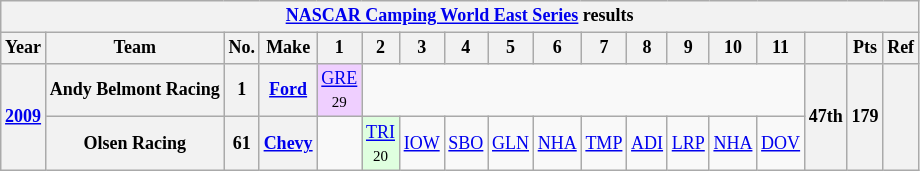<table class="wikitable" style="text-align:center; font-size:75%">
<tr>
<th colspan=45><a href='#'>NASCAR Camping World East Series</a> results</th>
</tr>
<tr>
<th>Year</th>
<th>Team</th>
<th>No.</th>
<th>Make</th>
<th>1</th>
<th>2</th>
<th>3</th>
<th>4</th>
<th>5</th>
<th>6</th>
<th>7</th>
<th>8</th>
<th>9</th>
<th>10</th>
<th>11</th>
<th></th>
<th>Pts</th>
<th>Ref</th>
</tr>
<tr>
<th rowspan=2><a href='#'>2009</a></th>
<th>Andy Belmont Racing</th>
<th>1</th>
<th><a href='#'>Ford</a></th>
<td style="background:#EFCFFF;"><a href='#'>GRE</a><br><small>29</small></td>
<td colspan=10></td>
<th rowspan=2>47th</th>
<th rowspan=2>179</th>
<th rowspan=2></th>
</tr>
<tr>
<th>Olsen Racing</th>
<th>61</th>
<th><a href='#'>Chevy</a></th>
<td></td>
<td style="background:#DFFFDF;"><a href='#'>TRI</a><br><small>20</small></td>
<td><a href='#'>IOW</a></td>
<td><a href='#'>SBO</a></td>
<td><a href='#'>GLN</a></td>
<td><a href='#'>NHA</a></td>
<td><a href='#'>TMP</a></td>
<td><a href='#'>ADI</a></td>
<td><a href='#'>LRP</a></td>
<td><a href='#'>NHA</a></td>
<td><a href='#'>DOV</a></td>
</tr>
</table>
